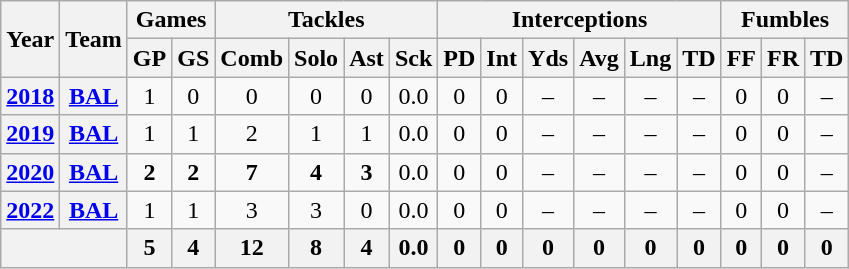<table class="wikitable" style="text-align: center;">
<tr>
<th rowspan="2">Year</th>
<th rowspan="2">Team</th>
<th colspan="2">Games</th>
<th colspan="4">Tackles</th>
<th colspan="6">Interceptions</th>
<th colspan="3">Fumbles</th>
</tr>
<tr>
<th>GP</th>
<th>GS</th>
<th>Comb</th>
<th>Solo</th>
<th>Ast</th>
<th>Sck</th>
<th>PD</th>
<th>Int</th>
<th>Yds</th>
<th>Avg</th>
<th>Lng</th>
<th>TD</th>
<th>FF</th>
<th>FR</th>
<th>TD</th>
</tr>
<tr>
<th><a href='#'>2018</a></th>
<th><a href='#'>BAL</a></th>
<td>1</td>
<td>0</td>
<td>0</td>
<td>0</td>
<td>0</td>
<td>0.0</td>
<td>0</td>
<td>0</td>
<td>–</td>
<td>–</td>
<td>–</td>
<td>–</td>
<td>0</td>
<td>0</td>
<td>–</td>
</tr>
<tr>
<th><a href='#'>2019</a></th>
<th><a href='#'>BAL</a></th>
<td>1</td>
<td>1</td>
<td>2</td>
<td>1</td>
<td>1</td>
<td>0.0</td>
<td>0</td>
<td>0</td>
<td>–</td>
<td>–</td>
<td>–</td>
<td>–</td>
<td>0</td>
<td>0</td>
<td>–</td>
</tr>
<tr>
<th><a href='#'>2020</a></th>
<th><a href='#'>BAL</a></th>
<td><strong>2</strong></td>
<td><strong>2</strong></td>
<td><strong>7</strong></td>
<td><strong>4</strong></td>
<td><strong>3</strong></td>
<td>0.0</td>
<td>0</td>
<td>0</td>
<td>–</td>
<td>–</td>
<td>–</td>
<td>–</td>
<td>0</td>
<td>0</td>
<td>–</td>
</tr>
<tr>
<th><a href='#'>2022</a></th>
<th><a href='#'>BAL</a></th>
<td>1</td>
<td>1</td>
<td>3</td>
<td>3</td>
<td>0</td>
<td>0.0</td>
<td>0</td>
<td>0</td>
<td>–</td>
<td>–</td>
<td>–</td>
<td>–</td>
<td>0</td>
<td>0</td>
<td>–</td>
</tr>
<tr>
<th colspan="2"></th>
<th>5</th>
<th>4</th>
<th>12</th>
<th>8</th>
<th>4</th>
<th>0.0</th>
<th>0</th>
<th>0</th>
<th>0</th>
<th>0</th>
<th>0</th>
<th>0</th>
<th>0</th>
<th>0</th>
<th>0</th>
</tr>
</table>
